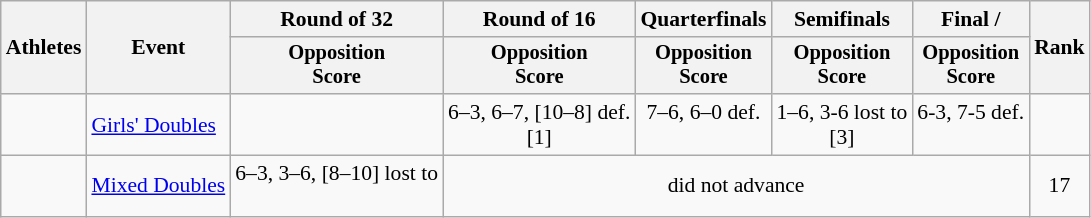<table class=wikitable style="font-size:90%">
<tr>
<th rowspan="2">Athletes</th>
<th rowspan="2">Event</th>
<th>Round of 32</th>
<th>Round of 16</th>
<th>Quarterfinals</th>
<th>Semifinals</th>
<th>Final / </th>
<th rowspan=2>Rank</th>
</tr>
<tr style="font-size:95%">
<th>Opposition<br>Score</th>
<th>Opposition<br>Score</th>
<th>Opposition<br>Score</th>
<th>Opposition<br>Score</th>
<th>Opposition<br>Score</th>
</tr>
<tr align=center>
<td align=left><br></td>
<td align=left><a href='#'>Girls' Doubles</a></td>
<td></td>
<td>6–3, 6–7, [10–8] def. <br> [1]<br></td>
<td>7–6, 6–0 def. <br> <br></td>
<td>1–6, 3-6 lost to <br> [3]<br></td>
<td>6-3, 7-5 def. <br> <br></td>
<td></td>
</tr>
<tr align=center>
<td align=left><br></td>
<td align=left><a href='#'>Mixed Doubles</a></td>
<td>6–3, 3–6, [8–10] lost to <br> <br></td>
<td colspan=4>did not advance</td>
<td>17</td>
</tr>
</table>
